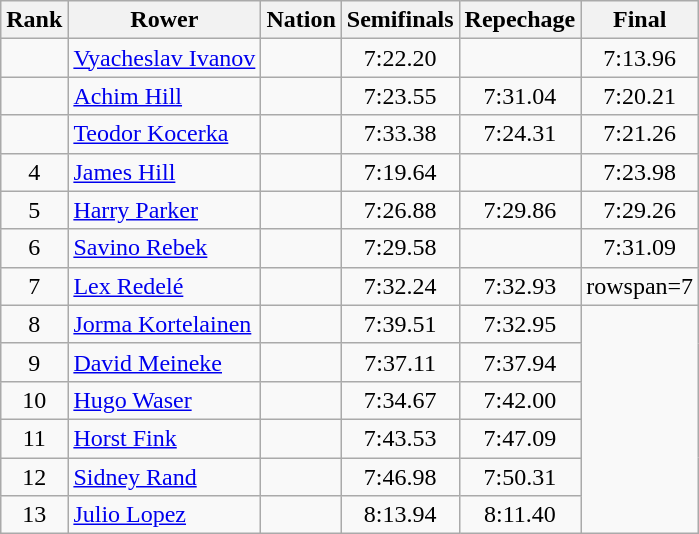<table class="wikitable sortable" style="text-align:center">
<tr>
<th>Rank</th>
<th>Rower</th>
<th>Nation</th>
<th>Semifinals</th>
<th>Repechage</th>
<th>Final</th>
</tr>
<tr>
<td></td>
<td align=left><a href='#'>Vyacheslav Ivanov</a></td>
<td align=left></td>
<td>7:22.20</td>
<td></td>
<td>7:13.96</td>
</tr>
<tr>
<td></td>
<td align=left><a href='#'>Achim Hill</a></td>
<td align=left></td>
<td>7:23.55</td>
<td>7:31.04</td>
<td>7:20.21</td>
</tr>
<tr>
<td></td>
<td align=left><a href='#'>Teodor Kocerka</a></td>
<td align=left></td>
<td>7:33.38</td>
<td>7:24.31</td>
<td>7:21.26</td>
</tr>
<tr>
<td>4</td>
<td align=left><a href='#'>James Hill</a></td>
<td align=left></td>
<td>7:19.64</td>
<td></td>
<td>7:23.98</td>
</tr>
<tr>
<td>5</td>
<td align=left><a href='#'>Harry Parker</a></td>
<td align=left></td>
<td>7:26.88</td>
<td>7:29.86</td>
<td>7:29.26</td>
</tr>
<tr>
<td>6</td>
<td align=left><a href='#'>Savino Rebek</a></td>
<td align=left></td>
<td>7:29.58</td>
<td></td>
<td>7:31.09</td>
</tr>
<tr>
<td>7</td>
<td align=left><a href='#'>Lex Redelé</a></td>
<td align=left></td>
<td>7:32.24</td>
<td>7:32.93</td>
<td>rowspan=7 </td>
</tr>
<tr>
<td>8</td>
<td align=left><a href='#'>Jorma Kortelainen</a></td>
<td align=left></td>
<td>7:39.51</td>
<td>7:32.95</td>
</tr>
<tr>
<td>9</td>
<td align=left><a href='#'>David Meineke</a></td>
<td align=left></td>
<td>7:37.11</td>
<td>7:37.94</td>
</tr>
<tr>
<td>10</td>
<td align=left><a href='#'>Hugo Waser</a></td>
<td align=left></td>
<td>7:34.67</td>
<td>7:42.00</td>
</tr>
<tr>
<td>11</td>
<td align=left><a href='#'>Horst Fink</a></td>
<td align=left></td>
<td>7:43.53</td>
<td>7:47.09</td>
</tr>
<tr>
<td>12</td>
<td align=left><a href='#'>Sidney Rand</a></td>
<td align=left></td>
<td>7:46.98</td>
<td>7:50.31</td>
</tr>
<tr>
<td>13</td>
<td align=left><a href='#'>Julio Lopez</a></td>
<td align=left></td>
<td>8:13.94</td>
<td>8:11.40</td>
</tr>
</table>
